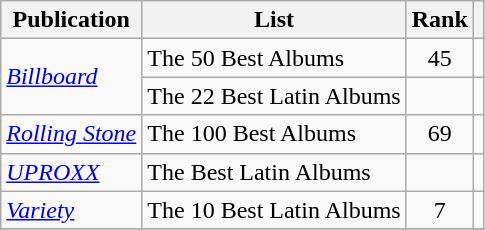<table class="sortable wikitable">
<tr>
<th>Publication</th>
<th>List</th>
<th>Rank</th>
<th class="unsortable"></th>
</tr>
<tr>
<td rowspan="2"><em><a href='#'>Billboard</a></em></td>
<td>The 50 Best Albums</td>
<td style="text-align:center">45</td>
<td style="text-align:center"></td>
</tr>
<tr>
<td>The 22 Best Latin Albums</td>
<td></td>
<td style="text-align:center;"></td>
</tr>
<tr>
<td><em><a href='#'>Rolling Stone</a></em></td>
<td>The 100 Best Albums</td>
<td style="text-align:center">69</td>
<td style="text-align:center"></td>
</tr>
<tr>
<td><em><a href='#'>UPROXX</a></em></td>
<td>The Best Latin Albums</td>
<td></td>
<td style="text-align:center;"></td>
</tr>
<tr>
<td><em><a href='#'>Variety</a></em></td>
<td>The 10 Best Latin Albums</td>
<td style="text-align:center">7</td>
<td style="text-align:center;"></td>
</tr>
<tr>
</tr>
</table>
